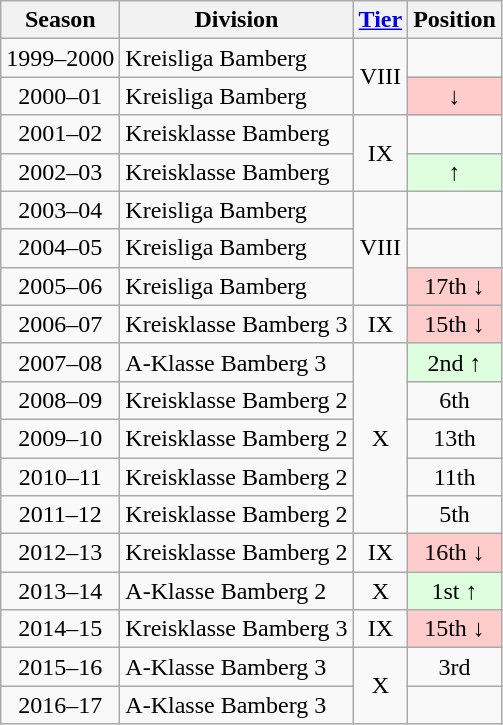<table class="wikitable">
<tr>
<th>Season</th>
<th>Division</th>
<th><a href='#'>Tier</a></th>
<th>Position</th>
</tr>
<tr align="center">
<td>1999–2000</td>
<td align="left">Kreisliga Bamberg</td>
<td rowspan=2>VIII</td>
<td></td>
</tr>
<tr align="center">
<td>2000–01</td>
<td align="left">Kreisliga Bamberg</td>
<td style="background:#ffcccc">↓</td>
</tr>
<tr align="center">
<td>2001–02</td>
<td align="left">Kreisklasse Bamberg</td>
<td rowspan=2>IX</td>
<td></td>
</tr>
<tr align="center">
<td>2002–03</td>
<td align="left">Kreisklasse Bamberg</td>
<td style="background:#ddffdd">↑</td>
</tr>
<tr align="center">
<td>2003–04</td>
<td align="left">Kreisliga Bamberg</td>
<td rowspan=3>VIII</td>
<td></td>
</tr>
<tr align="center">
<td>2004–05</td>
<td align="left">Kreisliga Bamberg</td>
<td></td>
</tr>
<tr align="center">
<td>2005–06</td>
<td align="left">Kreisliga Bamberg</td>
<td style="background:#ffcccc">17th ↓</td>
</tr>
<tr align="center">
<td>2006–07</td>
<td align="left">Kreisklasse Bamberg 3</td>
<td>IX</td>
<td style="background:#ffcccc">15th ↓</td>
</tr>
<tr align="center">
<td>2007–08</td>
<td align="left">A-Klasse Bamberg 3</td>
<td rowspan=5>X</td>
<td style="background:#ddffdd">2nd ↑</td>
</tr>
<tr align="center">
<td>2008–09</td>
<td align="left">Kreisklasse Bamberg 2</td>
<td>6th</td>
</tr>
<tr align="center">
<td>2009–10</td>
<td align="left">Kreisklasse Bamberg 2</td>
<td>13th</td>
</tr>
<tr align="center">
<td>2010–11</td>
<td align="left">Kreisklasse Bamberg 2</td>
<td>11th</td>
</tr>
<tr align="center">
<td>2011–12</td>
<td align="left">Kreisklasse Bamberg 2</td>
<td>5th</td>
</tr>
<tr align="center">
<td>2012–13</td>
<td align="left">Kreisklasse Bamberg 2</td>
<td>IX</td>
<td style="background:#ffcccc">16th ↓</td>
</tr>
<tr align="center">
<td>2013–14</td>
<td align="left">A-Klasse Bamberg 2</td>
<td>X</td>
<td style="background:#ddffdd">1st ↑</td>
</tr>
<tr align="center">
<td>2014–15</td>
<td align="left">Kreisklasse Bamberg 3</td>
<td>IX</td>
<td style="background:#ffcccc">15th ↓</td>
</tr>
<tr align="center">
<td>2015–16</td>
<td align="left">A-Klasse Bamberg 3</td>
<td rowspan=2>X</td>
<td>3rd</td>
</tr>
<tr align="center">
<td>2016–17</td>
<td align="left">A-Klasse Bamberg 3</td>
<td></td>
</tr>
</table>
